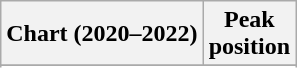<table class="wikitable sortable plainrowheaders" style="text-align:center">
<tr>
<th scope="col">Chart (2020–2022)</th>
<th scope="col">Peak<br>position</th>
</tr>
<tr>
</tr>
<tr>
</tr>
<tr>
</tr>
<tr>
</tr>
</table>
